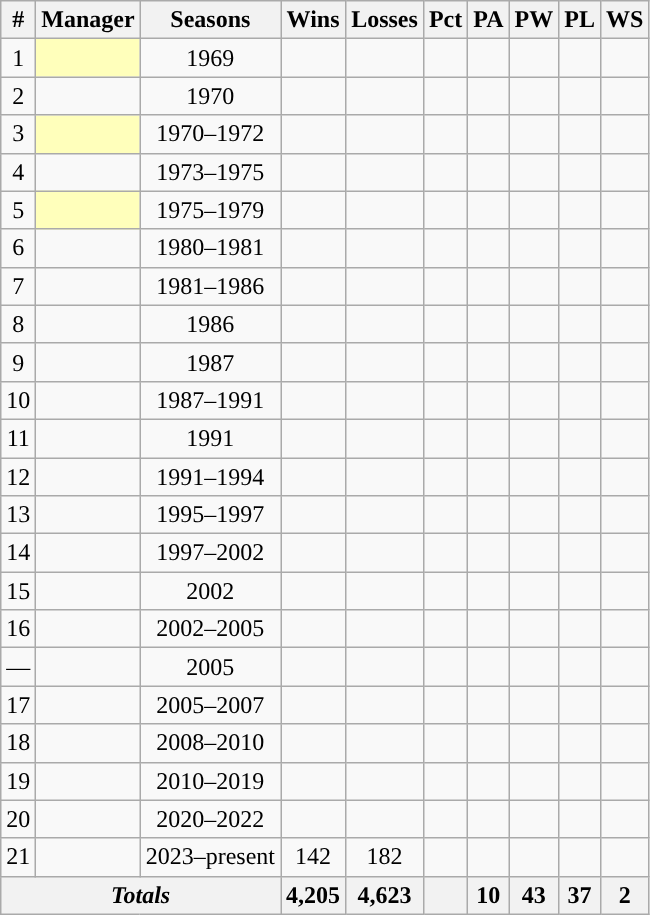<table class="wikitable sortable" style="text-align:center">
<tr>
<th class="unsortable">#</th>
<th>Manager</th>
<th>Seasons</th>
<th>Wins</th>
<th>Losses</th>
<th>Pct</th>
<th>PA</th>
<th>PW</th>
<th>PL</th>
<th>WS</th>
</tr>
<tr>
<td>1</td>
<td style="background:#ffb;"></td>
<td>1969</td>
<td></td>
<td></td>
<td></td>
<td></td>
<td></td>
<td></td>
<td></td>
</tr>
<tr>
<td>2</td>
<td></td>
<td>1970</td>
<td></td>
<td></td>
<td></td>
<td></td>
<td></td>
<td></td>
<td></td>
</tr>
<tr>
<td>3</td>
<td style="background:#ffb;"></td>
<td>1970–1972</td>
<td></td>
<td></td>
<td></td>
<td></td>
<td></td>
<td></td>
<td></td>
</tr>
<tr>
<td>4</td>
<td></td>
<td>1973–1975</td>
<td></td>
<td></td>
<td></td>
<td></td>
<td></td>
<td></td>
<td></td>
</tr>
<tr>
<td>5</td>
<td style="background:#ffb;"></td>
<td>1975–1979</td>
<td></td>
<td></td>
<td></td>
<td></td>
<td></td>
<td></td>
<td></td>
</tr>
<tr>
<td>6</td>
<td></td>
<td>1980–1981</td>
<td></td>
<td></td>
<td></td>
<td></td>
<td></td>
<td></td>
<td></td>
</tr>
<tr>
<td>7</td>
<td></td>
<td>1981–1986</td>
<td></td>
<td></td>
<td></td>
<td></td>
<td></td>
<td></td>
<td></td>
</tr>
<tr>
<td>8</td>
<td></td>
<td>1986</td>
<td></td>
<td></td>
<td></td>
<td></td>
<td></td>
<td></td>
<td></td>
</tr>
<tr>
<td>9</td>
<td></td>
<td>1987</td>
<td></td>
<td></td>
<td></td>
<td></td>
<td></td>
<td></td>
<td></td>
</tr>
<tr>
<td>10</td>
<td></td>
<td>1987–1991</td>
<td></td>
<td></td>
<td></td>
<td></td>
<td></td>
<td></td>
<td></td>
</tr>
<tr>
<td>11</td>
<td></td>
<td>1991</td>
<td></td>
<td></td>
<td></td>
<td></td>
<td></td>
<td></td>
<td></td>
</tr>
<tr>
<td>12</td>
<td></td>
<td>1991–1994</td>
<td></td>
<td></td>
<td></td>
<td></td>
<td></td>
<td></td>
<td></td>
</tr>
<tr>
<td>13</td>
<td></td>
<td>1995–1997</td>
<td></td>
<td></td>
<td></td>
<td></td>
<td></td>
<td></td>
<td></td>
</tr>
<tr>
<td>14</td>
<td></td>
<td>1997–2002</td>
<td></td>
<td></td>
<td></td>
<td></td>
<td></td>
<td></td>
<td></td>
</tr>
<tr>
<td>15</td>
<td></td>
<td>2002</td>
<td></td>
<td></td>
<td></td>
<td></td>
<td></td>
<td></td>
<td></td>
</tr>
<tr>
<td>16</td>
<td></td>
<td>2002–2005</td>
<td></td>
<td></td>
<td></td>
<td></td>
<td></td>
<td></td>
<td></td>
</tr>
<tr>
<td>—</td>
<td></td>
<td>2005</td>
<td></td>
<td></td>
<td></td>
<td></td>
<td></td>
<td></td>
<td></td>
</tr>
<tr>
<td>17</td>
<td></td>
<td>2005–2007</td>
<td></td>
<td></td>
<td></td>
<td></td>
<td></td>
<td></td>
<td></td>
</tr>
<tr>
<td>18</td>
<td></td>
<td>2008–2010</td>
<td></td>
<td></td>
<td></td>
<td></td>
<td></td>
<td></td>
<td></td>
</tr>
<tr>
<td>19</td>
<td></td>
<td>2010–2019</td>
<td></td>
<td></td>
<td></td>
<td></td>
<td></td>
<td></td>
<td></td>
</tr>
<tr>
<td>20</td>
<td></td>
<td>2020–2022</td>
<td></td>
<td></td>
<td></td>
<td></td>
<td></td>
<td></td>
<td></td>
</tr>
<tr>
<td>21</td>
<td></td>
<td>2023–present</td>
<td>142</td>
<td>182</td>
<td></td>
<td></td>
<td></td>
<td></td>
<td></td>
</tr>
<tr class="sortbottom">
<th colspan="3"><strong><em>Totals</em></strong></th>
<th>4,205</th>
<th>4,623</th>
<th></th>
<th>10</th>
<th>43</th>
<th>37</th>
<th>2</th>
</tr>
</table>
